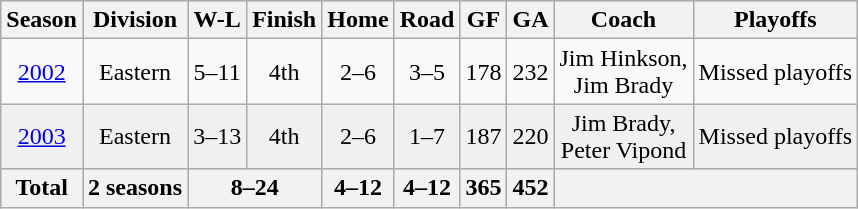<table class="wikitable" BORDER="0" CELLPADDING="3" CELLSPACING="0">
<tr ALIGN=center bgcolor="#e0e0e0">
<th>Season</th>
<th>Division</th>
<th>W-L</th>
<th>Finish</th>
<th>Home</th>
<th>Road</th>
<th>GF</th>
<th>GA</th>
<th>Coach</th>
<th>Playoffs</th>
</tr>
<tr ALIGN=center>
<td><a href='#'>2002</a></td>
<td>Eastern</td>
<td>5–11</td>
<td>4th</td>
<td>2–6</td>
<td>3–5</td>
<td>178</td>
<td>232</td>
<td>Jim Hinkson,<br>Jim Brady</td>
<td>Missed playoffs</td>
</tr>
<tr ALIGN=center bgcolor="#f0f0f0">
<td><a href='#'>2003</a></td>
<td>Eastern</td>
<td>3–13</td>
<td>4th</td>
<td>2–6</td>
<td>1–7</td>
<td>187</td>
<td>220</td>
<td>Jim Brady,<br>Peter Vipond</td>
<td>Missed playoffs</td>
</tr>
<tr ALIGN=center bgcolor="#e0e0e0">
<th>Total</th>
<th>2 seasons</th>
<th colspan="2">8–24</th>
<th>4–12</th>
<th>4–12</th>
<th>365</th>
<th>452</th>
<th colspan="2"></th>
</tr>
</table>
